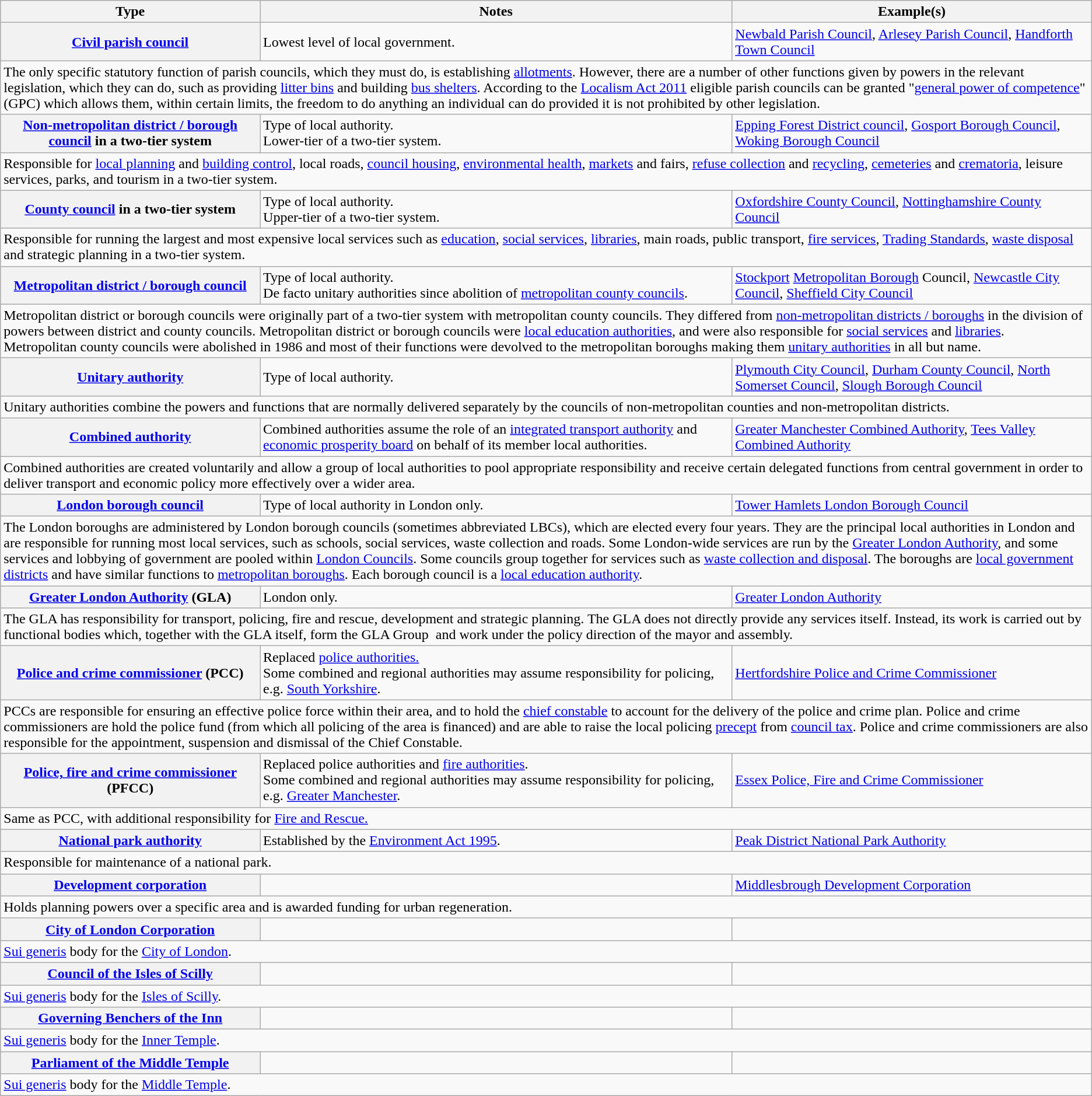<table class="wikitable">
<tr>
<th>Type</th>
<th>Notes</th>
<th>Example(s)</th>
</tr>
<tr>
<th><a href='#'>Civil parish council</a></th>
<td>Lowest level of local government.</td>
<td><a href='#'>Newbald Parish Council</a>, <a href='#'>Arlesey Parish Council</a>, <a href='#'>Handforth Town Council</a></td>
</tr>
<tr>
<td colspan=3>The only specific statutory function of parish councils, which they must do, is establishing <a href='#'>allotments</a>. However, there are a number of other functions given by powers in the relevant legislation, which they can do, such as providing <a href='#'>litter bins</a> and building <a href='#'>bus shelters</a>. According to the <a href='#'>Localism Act 2011</a> eligible parish councils can be granted "<a href='#'>general power of competence</a>" (GPC) which allows them, within certain limits, the freedom to do anything an individual can do provided it is not prohibited by other legislation.</td>
</tr>
<tr>
<th><a href='#'>Non-metropolitan district / borough council</a> in a two-tier system</th>
<td>Type of local authority.<br>Lower-tier of a two-tier system.</td>
<td><a href='#'>Epping Forest District council</a>, <a href='#'>Gosport Borough Council</a>, <a href='#'>Woking Borough Council</a></td>
</tr>
<tr>
<td colspan=3>Responsible for <a href='#'>local planning</a> and <a href='#'>building control</a>, local roads, <a href='#'>council housing</a>, <a href='#'>environmental health</a>, <a href='#'>markets</a> and fairs, <a href='#'>refuse collection</a> and <a href='#'>recycling</a>, <a href='#'>cemeteries</a> and <a href='#'>crematoria</a>, leisure services, parks, and tourism in a two-tier system.</td>
</tr>
<tr>
<th><a href='#'>County council</a> in a two-tier system</th>
<td>Type of local authority.<br>Upper-tier of a two-tier system.</td>
<td><a href='#'>Oxfordshire County Council</a>, <a href='#'>Nottinghamshire County Council</a></td>
</tr>
<tr>
<td colspan=3>Responsible for running the largest and most expensive local services such as <a href='#'>education</a>, <a href='#'>social services</a>, <a href='#'>libraries</a>, main roads, public transport, <a href='#'>fire services</a>, <a href='#'>Trading Standards</a>, <a href='#'>waste disposal</a> and strategic planning in a two-tier system.</td>
</tr>
<tr>
<th><a href='#'>Metropolitan district / borough council</a></th>
<td>Type of local authority.<br>De facto unitary authorities since abolition of <a href='#'>metropolitan county councils</a>.</td>
<td><a href='#'>Stockport</a> <a href='#'>Metropolitan Borough</a> Council, <a href='#'>Newcastle City Council</a>, <a href='#'>Sheffield City Council</a></td>
</tr>
<tr>
<td colspan=3>Metropolitan district or borough councils were originally part of a two-tier system with metropolitan county councils. They differed from <a href='#'>non-metropolitan districts / boroughs</a> in the division of powers between district and county councils. Metropolitan district or borough councils were <a href='#'>local education authorities</a>, and were also responsible for <a href='#'>social services</a> and <a href='#'>libraries</a>.<br>Metropolitan county councils were abolished in 1986 and most of their functions were devolved to the metropolitan boroughs making them <a href='#'>unitary authorities</a> in all but name.</td>
</tr>
<tr>
<th><a href='#'>Unitary authority</a></th>
<td>Type of local authority.</td>
<td><a href='#'>Plymouth City Council</a>, <a href='#'>Durham County Council</a>, <a href='#'>North Somerset Council</a>, <a href='#'>Slough Borough Council</a></td>
</tr>
<tr>
<td colspan=3>Unitary authorities combine the powers and functions that are normally delivered separately by the councils of non-metropolitan counties and non-metropolitan districts.</td>
</tr>
<tr>
<th><a href='#'>Combined authority</a></th>
<td>Combined authorities assume the role of an <a href='#'>integrated transport authority</a> and <a href='#'>economic prosperity board</a> on behalf of its member local authorities.</td>
<td><a href='#'>Greater Manchester Combined Authority</a>, <a href='#'>Tees Valley Combined Authority</a></td>
</tr>
<tr>
<td colspan=3>Combined authorities are created voluntarily and allow a group of local authorities to pool appropriate responsibility and receive certain delegated functions from central government in order to deliver transport and economic policy more effectively over a wider area.</td>
</tr>
<tr>
<th><a href='#'>London borough council</a></th>
<td>Type of local authority in London only.</td>
<td><a href='#'>Tower Hamlets London Borough Council</a></td>
</tr>
<tr>
<td colspan=3>The London boroughs are administered by London borough councils (sometimes abbreviated LBCs), which are elected every four years. They are the principal local authorities in London and are responsible for running most local services, such as schools, social services, waste collection and roads. Some London-wide services are run by the <a href='#'>Greater London Authority</a>, and some services and lobbying of government are pooled within <a href='#'>London Councils</a>. Some councils group together for services such as <a href='#'>waste collection and disposal</a>. The boroughs are <a href='#'>local government districts</a> and have similar functions to <a href='#'>metropolitan boroughs</a>. Each borough council is a <a href='#'>local education authority</a>.</td>
</tr>
<tr>
<th><a href='#'>Greater London Authority</a> (GLA)</th>
<td>London only.</td>
<td><a href='#'>Greater London Authority</a></td>
</tr>
<tr>
<td colspan=3>The GLA has responsibility for transport, policing, fire and rescue, development and strategic planning. The GLA does not directly provide any services itself. Instead, its work is carried out by functional bodies which, together with the GLA itself, form the GLA Group  and work under the policy direction of the mayor and assembly.</td>
</tr>
<tr>
<th><a href='#'>Police and crime commissioner</a> (PCC)</th>
<td>Replaced <a href='#'>police authorities.</a><br>Some combined and regional authorities may assume responsibility for policing, e.g. <a href='#'>South Yorkshire</a>.</td>
<td><a href='#'>Hertfordshire Police and Crime Commissioner</a></td>
</tr>
<tr>
<td colspan=3>PCCs are responsible for ensuring an effective police force within their area, and to hold the <a href='#'>chief constable</a> to account for the delivery of the police and crime plan. Police and crime commissioners are hold the police fund (from which all policing of the area is financed) and are able to raise the local policing <a href='#'>precept</a> from <a href='#'>council tax</a>. Police and crime commissioners are also responsible for the appointment, suspension and dismissal of the Chief Constable.</td>
</tr>
<tr>
<th><a href='#'>Police, fire and crime commissioner</a> (PFCC)</th>
<td>Replaced police authorities and <a href='#'>fire authorities</a>.<br>Some combined and regional authorities may assume responsibility for policing, e.g. <a href='#'>Greater Manchester</a>.</td>
<td><a href='#'>Essex Police, Fire and Crime Commissioner</a></td>
</tr>
<tr>
<td colspan=3>Same as PCC, with additional responsibility for <a href='#'>Fire and Rescue.</a></td>
</tr>
<tr>
<th><a href='#'>National park authority</a></th>
<td>Established by the <a href='#'>Environment Act 1995</a>.</td>
<td><a href='#'>Peak District National Park Authority</a></td>
</tr>
<tr>
<td colspan=3>Responsible for maintenance of a national park.</td>
</tr>
<tr>
<th><a href='#'>Development corporation</a></th>
<td></td>
<td><a href='#'>Middlesbrough Development Corporation</a></td>
</tr>
<tr>
<td colspan=3>Holds planning powers over a specific area and is awarded funding for urban regeneration.</td>
</tr>
<tr>
<th><a href='#'>City of London Corporation</a></th>
<td></td>
<td></td>
</tr>
<tr>
<td colspan=3><a href='#'>Sui generis</a> body for the <a href='#'>City of London</a>.</td>
</tr>
<tr>
<th><a href='#'>Council of the Isles of Scilly</a></th>
<td></td>
<td></td>
</tr>
<tr>
<td colspan=3><a href='#'>Sui generis</a> body for the <a href='#'>Isles of Scilly</a>.</td>
</tr>
<tr>
<th><a href='#'>Governing Benchers of the Inn</a></th>
<td></td>
<td></td>
</tr>
<tr>
<td colspan=3><a href='#'>Sui generis</a> body for the <a href='#'>Inner Temple</a>.</td>
</tr>
<tr>
<th><a href='#'>Parliament of the Middle Temple</a></th>
<td></td>
<td></td>
</tr>
<tr>
<td colspan=3><a href='#'>Sui generis</a> body for the <a href='#'>Middle Temple</a>.</td>
</tr>
</table>
